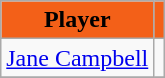<table class=wikitable>
<tr>
<th style="background:#f36018; color:black;">Player</th>
<th style="background:#f36018; color:black;"></th>
</tr>
<tr>
<td> <a href='#'>Jane Campbell</a></td>
<td align=center></td>
</tr>
<tr>
</tr>
</table>
